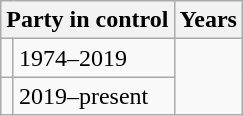<table class="wikitable">
<tr>
<th colspan=2>Party in control</th>
<th>Years</th>
</tr>
<tr>
<td></td>
<td>1974–2019</td>
</tr>
<tr>
<td></td>
<td>2019–present</td>
</tr>
</table>
